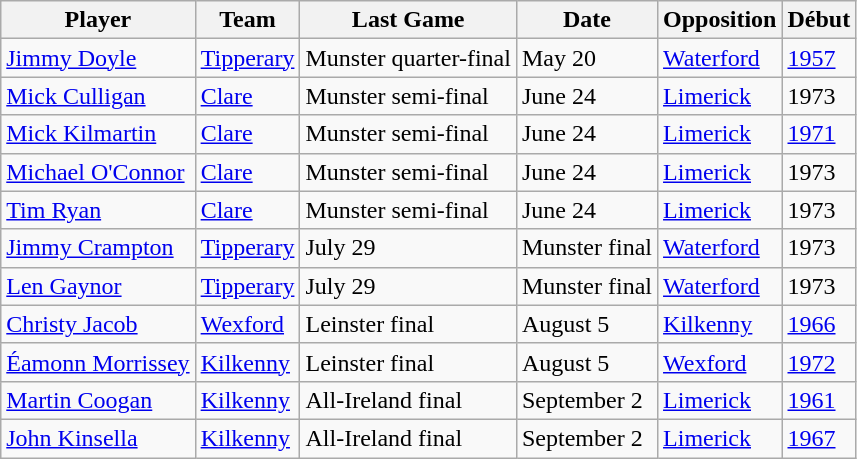<table class="wikitable">
<tr>
<th>Player</th>
<th>Team</th>
<th>Last Game</th>
<th>Date</th>
<th>Opposition</th>
<th>Début</th>
</tr>
<tr>
<td><a href='#'>Jimmy Doyle</a></td>
<td><a href='#'>Tipperary</a></td>
<td>Munster quarter-final</td>
<td>May 20</td>
<td><a href='#'>Waterford</a></td>
<td><a href='#'>1957</a></td>
</tr>
<tr>
<td><a href='#'>Mick Culligan</a></td>
<td><a href='#'>Clare</a></td>
<td>Munster semi-final</td>
<td>June 24</td>
<td><a href='#'>Limerick</a></td>
<td>1973</td>
</tr>
<tr>
<td><a href='#'>Mick Kilmartin</a></td>
<td><a href='#'>Clare</a></td>
<td>Munster semi-final</td>
<td>June 24</td>
<td><a href='#'>Limerick</a></td>
<td><a href='#'>1971</a></td>
</tr>
<tr>
<td><a href='#'>Michael O'Connor</a></td>
<td><a href='#'>Clare</a></td>
<td>Munster semi-final</td>
<td>June 24</td>
<td><a href='#'>Limerick</a></td>
<td>1973</td>
</tr>
<tr>
<td><a href='#'>Tim Ryan</a></td>
<td><a href='#'>Clare</a></td>
<td>Munster semi-final</td>
<td>June 24</td>
<td><a href='#'>Limerick</a></td>
<td>1973</td>
</tr>
<tr>
<td><a href='#'>Jimmy Crampton</a></td>
<td><a href='#'>Tipperary</a></td>
<td>July 29</td>
<td>Munster final</td>
<td><a href='#'>Waterford</a></td>
<td>1973</td>
</tr>
<tr>
<td><a href='#'>Len Gaynor</a></td>
<td><a href='#'>Tipperary</a></td>
<td>July 29</td>
<td>Munster final</td>
<td><a href='#'>Waterford</a></td>
<td>1973</td>
</tr>
<tr>
<td><a href='#'>Christy Jacob</a></td>
<td><a href='#'>Wexford</a></td>
<td>Leinster final</td>
<td>August 5</td>
<td><a href='#'>Kilkenny</a></td>
<td><a href='#'>1966</a></td>
</tr>
<tr>
<td><a href='#'>Éamonn Morrissey</a></td>
<td><a href='#'>Kilkenny</a></td>
<td>Leinster final</td>
<td>August 5</td>
<td><a href='#'>Wexford</a></td>
<td><a href='#'>1972</a></td>
</tr>
<tr>
<td><a href='#'>Martin Coogan</a></td>
<td><a href='#'>Kilkenny</a></td>
<td>All-Ireland final</td>
<td>September 2</td>
<td><a href='#'>Limerick</a></td>
<td><a href='#'>1961</a></td>
</tr>
<tr>
<td><a href='#'>John Kinsella</a></td>
<td><a href='#'>Kilkenny</a></td>
<td>All-Ireland final</td>
<td>September 2</td>
<td><a href='#'>Limerick</a></td>
<td><a href='#'>1967</a></td>
</tr>
</table>
